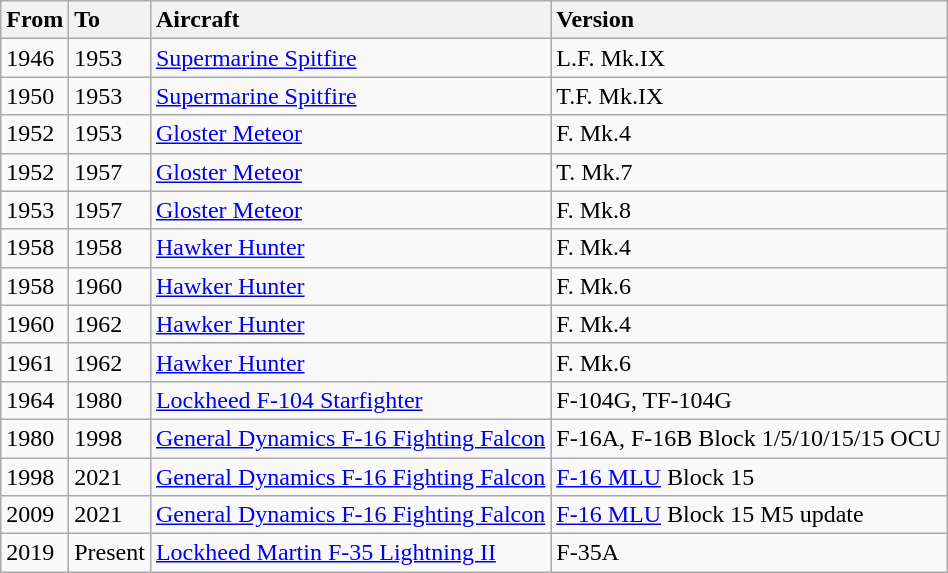<table class="wikitable">
<tr>
<th style="text-align: left;">From</th>
<th style="text-align: left;">To</th>
<th style="text-align: left;">Aircraft</th>
<th style="text-align: left;">Version</th>
</tr>
<tr>
<td>1946</td>
<td>1953</td>
<td><a href='#'>Supermarine Spitfire</a></td>
<td>L.F. Mk.IX</td>
</tr>
<tr>
<td>1950</td>
<td>1953</td>
<td><a href='#'>Supermarine Spitfire</a></td>
<td>T.F. Mk.IX</td>
</tr>
<tr>
<td>1952</td>
<td>1953</td>
<td><a href='#'>Gloster Meteor</a></td>
<td>F. Mk.4</td>
</tr>
<tr>
<td>1952</td>
<td>1957</td>
<td><a href='#'>Gloster Meteor</a></td>
<td>T. Mk.7</td>
</tr>
<tr>
<td>1953</td>
<td>1957</td>
<td><a href='#'>Gloster Meteor</a></td>
<td>F. Mk.8</td>
</tr>
<tr>
<td>1958</td>
<td>1958</td>
<td><a href='#'>Hawker Hunter</a></td>
<td>F. Mk.4</td>
</tr>
<tr>
<td>1958</td>
<td>1960</td>
<td><a href='#'>Hawker Hunter</a></td>
<td>F. Mk.6</td>
</tr>
<tr>
<td>1960</td>
<td>1962</td>
<td><a href='#'>Hawker Hunter</a></td>
<td>F. Mk.4</td>
</tr>
<tr>
<td>1961</td>
<td>1962</td>
<td><a href='#'>Hawker Hunter</a></td>
<td>F. Mk.6</td>
</tr>
<tr>
<td>1964</td>
<td>1980</td>
<td><a href='#'>Lockheed F-104 Starfighter</a></td>
<td>F-104G, TF-104G</td>
</tr>
<tr>
<td>1980</td>
<td>1998</td>
<td><a href='#'>General Dynamics F-16 Fighting Falcon</a></td>
<td>F-16A, F-16B Block 1/5/10/15/15 OCU</td>
</tr>
<tr>
<td>1998</td>
<td>2021</td>
<td><a href='#'>General Dynamics F-16 Fighting Falcon</a></td>
<td><a href='#'>F-16 MLU</a> Block 15</td>
</tr>
<tr>
<td>2009</td>
<td>2021</td>
<td><a href='#'>General Dynamics F-16 Fighting Falcon</a></td>
<td><a href='#'>F-16 MLU</a> Block 15 M5 update</td>
</tr>
<tr>
<td>2019</td>
<td>Present</td>
<td><a href='#'>Lockheed Martin F-35 Lightning II</a></td>
<td>F-35A</td>
</tr>
</table>
